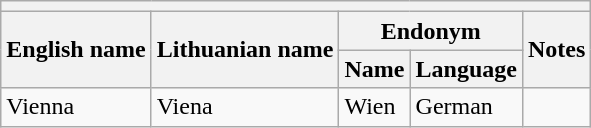<table class="wikitable sortable">
<tr>
<th colspan="5"></th>
</tr>
<tr>
<th rowspan="2">English name</th>
<th rowspan="2">Lithuanian name</th>
<th colspan="2">Endonym</th>
<th rowspan="2">Notes</th>
</tr>
<tr>
<th>Name</th>
<th>Language</th>
</tr>
<tr>
<td>Vienna</td>
<td>Viena</td>
<td>Wien</td>
<td>German</td>
<td></td>
</tr>
</table>
